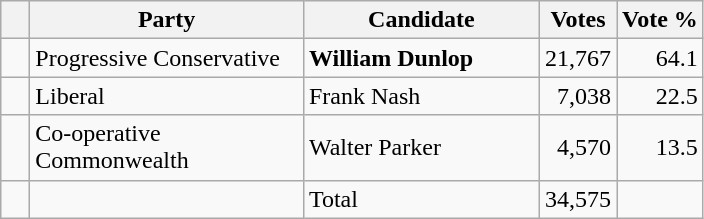<table class="wikitable">
<tr>
<th></th>
<th scope="col" width="175">Party</th>
<th scope="col" width="150">Candidate</th>
<th>Votes</th>
<th>Vote %</th>
</tr>
<tr>
<td>   </td>
<td>Progressive Conservative</td>
<td><strong>William Dunlop</strong></td>
<td align=right>21,767</td>
<td align=right>64.1</td>
</tr>
<tr |>
<td>   </td>
<td>Liberal</td>
<td>Frank Nash</td>
<td align=right>7,038</td>
<td align=right>22.5</td>
</tr>
<tr |>
<td>   </td>
<td>Co-operative Commonwealth</td>
<td>Walter Parker</td>
<td align=right>4,570</td>
<td align=right>13.5</td>
</tr>
<tr |>
<td></td>
<td></td>
<td>Total</td>
<td align=right>34,575</td>
<td></td>
</tr>
</table>
